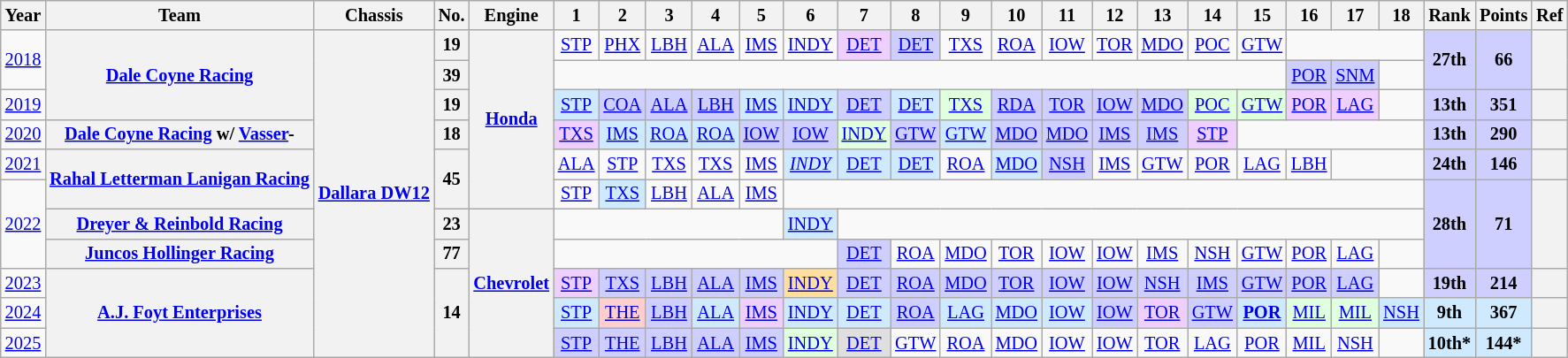<table class="wikitable" style="text-align:center; font-size:85%">
<tr>
<th>Year</th>
<th>Team</th>
<th>Chassis</th>
<th>No.</th>
<th>Engine</th>
<th>1</th>
<th>2</th>
<th>3</th>
<th>4</th>
<th>5</th>
<th>6</th>
<th>7</th>
<th>8</th>
<th>9</th>
<th>10</th>
<th>11</th>
<th>12</th>
<th>13</th>
<th>14</th>
<th>15</th>
<th>16</th>
<th>17</th>
<th>18</th>
<th>Rank</th>
<th>Points</th>
<th>Ref</th>
</tr>
<tr>
<td rowspan=2><a href='#'>2018</a></td>
<th rowspan=3 nowrap><a href='#'>Dale Coyne Racing</a></th>
<th rowspan="11" nowrap><a href='#'>Dallara DW12</a></th>
<th>19</th>
<th rowspan=6><a href='#'>Honda</a></th>
<td><a href='#'>STP</a></td>
<td><a href='#'>PHX</a></td>
<td><a href='#'>LBH</a></td>
<td><a href='#'>ALA</a></td>
<td><a href='#'>IMS</a></td>
<td><a href='#'>INDY</a></td>
<td style="background:#EFCFFF;"><a href='#'>DET</a><br></td>
<td style="background:#CFCFFF;"><a href='#'>DET</a><br></td>
<td><a href='#'>TXS</a></td>
<td><a href='#'>ROA</a></td>
<td><a href='#'>IOW</a></td>
<td><a href='#'>TOR</a></td>
<td><a href='#'>MDO</a></td>
<td><a href='#'>POC</a></td>
<td><a href='#'>GTW</a></td>
<td colspan=3></td>
<th rowspan=2 style="background:#CFCFFF;">27th</th>
<th rowspan=2 style="background:#CFCFFF;">66</th>
<th rowspan=2></th>
</tr>
<tr>
<th>39</th>
<td colspan=15></td>
<td style="background:#CFCFFF;"><a href='#'>POR</a><br></td>
<td style="background:#CFCFFF;"><a href='#'>SNM</a><br></td>
<td></td>
</tr>
<tr>
<td><a href='#'>2019</a></td>
<th>19</th>
<td style="background:#CFEAFF;"><a href='#'>STP</a><br></td>
<td style="background:#CFCFFF;"><a href='#'>COA</a><br></td>
<td style="background:#CFCFFF;"><a href='#'>ALA</a><br></td>
<td style="background:#CFCFFF;"><a href='#'>LBH</a><br></td>
<td style="background:#CFEAFF;"><a href='#'>IMS</a><br></td>
<td style="background:#CFEAFF;"><a href='#'>INDY</a><br></td>
<td style="background:#CFCFFF;"><a href='#'>DET</a><br></td>
<td style="background:#CFEAFF;"><a href='#'>DET</a><br></td>
<td style="background:#DFFFDF;"><a href='#'>TXS</a><br></td>
<td style="background:#CFCFFF;"><a href='#'>RDA</a><br></td>
<td style="background:#CFCFFF;"><a href='#'>TOR</a><br></td>
<td style="background:#CFCFFF;"><a href='#'>IOW</a><br></td>
<td style="background:#CFCFFF;"><a href='#'>MDO</a><br></td>
<td style="background:#DFFFDF;"><a href='#'>POC</a><br></td>
<td style="background:#DFFFDF;"><a href='#'>GTW</a><br></td>
<td style="background:#EFCFFF;"><a href='#'>POR</a><br></td>
<td style="background:#EFCFFF;"><a href='#'>LAG</a><br></td>
<td></td>
<th style="background:#CFCFFF;">13th</th>
<th style="background:#CFCFFF;">351</th>
<th></th>
</tr>
<tr>
<td><a href='#'>2020</a></td>
<th nowrap><a href='#'>Dale Coyne Racing</a> w/ <a href='#'>Vasser</a>-</th>
<th>18</th>
<td style="background:#EFCFFF;"><a href='#'>TXS</a><br></td>
<td style="background:#CFEAFF;"><a href='#'>IMS</a><br></td>
<td style="background:#CFEAFF;"><a href='#'>ROA</a><br></td>
<td style="background:#CFEAFF;"><a href='#'>ROA</a><br></td>
<td style="background:#CFCFFF;"><a href='#'>IOW</a><br></td>
<td style="background:#CFCFFF;"><a href='#'>IOW</a><br></td>
<td style="background:#DFFFDF;"><a href='#'>INDY</a><br></td>
<td style="background:#CFCFFF;"><a href='#'>GTW</a><br></td>
<td style="background:#CFEAFF;"><a href='#'>GTW</a><br></td>
<td style="background:#CFCFFF;"><a href='#'>MDO</a><br></td>
<td style="background:#CFCFFF;"><a href='#'>MDO</a><br></td>
<td style="background:#CFCFFF;"><a href='#'>IMS</a><br></td>
<td style="background:#CFCFFF;"><a href='#'>IMS</a><br></td>
<td style="background:#EFCFFF;"><a href='#'>STP</a><br></td>
<td colspan=4></td>
<th style="background:#CFCFFF;">13th</th>
<th style="background:#CFCFFF;">290</th>
<th></th>
</tr>
<tr>
<td><a href='#'>2021</a></td>
<th rowspan=2 nowrap><a href='#'>Rahal Letterman Lanigan Racing</a></th>
<th rowspan=2>45</th>
<td><a href='#'>ALA</a></td>
<td><a href='#'>STP</a></td>
<td><a href='#'>TXS</a></td>
<td><a href='#'>TXS</a></td>
<td><a href='#'>IMS</a></td>
<td style="background:#CFEAFF;"><em><a href='#'>INDY</a></em><br></td>
<td style="background:#CFEAFF;"><a href='#'>DET</a><br></td>
<td style="background:#CFEAFF;"><a href='#'>DET</a><br></td>
<td><a href='#'>ROA</a></td>
<td style="background:#CFEAFF;"><a href='#'>MDO</a><br></td>
<td style="background:#CFCFFF;"><a href='#'>NSH</a><br></td>
<td><a href='#'>IMS</a></td>
<td><a href='#'>GTW</a></td>
<td><a href='#'>POR</a></td>
<td><a href='#'>LAG</a></td>
<td><a href='#'>LBH</a></td>
<td colspan=2></td>
<th style="background:#CFCFFF;">24th</th>
<th style="background:#CFCFFF;">146</th>
<th></th>
</tr>
<tr>
<td rowspan="3"><a href='#'>2022</a></td>
<td><a href='#'>STP</a></td>
<td style="background:#CFEAFF;"><a href='#'>TXS</a><br></td>
<td><a href='#'>LBH</a></td>
<td><a href='#'>ALA</a></td>
<td><a href='#'>IMS</a></td>
<td colspan=13></td>
<th rowspan="3" style="background:#CFCFFF;">28th</th>
<th rowspan="3" style="background:#CFCFFF;">71</th>
<th rowspan="3"></th>
</tr>
<tr>
<th rowspan=1 nowrap><a href='#'>Dreyer & Reinbold Racing</a></th>
<th rowspan=1>23</th>
<th rowspan="5"><a href='#'>Chevrolet</a></th>
<td colspan=5></td>
<td style="background:#CFEAFF;"><a href='#'>INDY</a><br></td>
<td colspan=12></td>
</tr>
<tr>
<th><a href='#'>Juncos Hollinger Racing</a></th>
<th>77</th>
<td colspan="6"></td>
<td style="background:#CFCFFF;"><a href='#'>DET</a><br></td>
<td><a href='#'>ROA</a></td>
<td><a href='#'>MDO</a></td>
<td><a href='#'>TOR</a></td>
<td><a href='#'>IOW</a></td>
<td><a href='#'>IOW</a></td>
<td><a href='#'>IMS</a></td>
<td><a href='#'>NSH</a></td>
<td><a href='#'>GTW</a></td>
<td><a href='#'>POR</a></td>
<td><a href='#'>LAG</a></td>
<td></td>
</tr>
<tr>
<td><a href='#'>2023</a></td>
<th rowspan=3 nowrap><a href='#'>A.J. Foyt Enterprises</a></th>
<th rowspan=3>14</th>
<td style="background:#EFCFFF;"><a href='#'>STP</a><br></td>
<td style="background:#CFCFFF;"><a href='#'>TXS</a><br></td>
<td style="background:#CFCFFF;"><a href='#'>LBH</a><br></td>
<td style="background:#CFCFFF;"><a href='#'>ALA</a><br></td>
<td style="background:#CFCFFF;"><a href='#'>IMS</a><br></td>
<td style="background:#FFDF9F;"><a href='#'>INDY</a><br></td>
<td style="background:#CFCFFF;"><a href='#'>DET</a><br></td>
<td style="background:#CFCFFF;"><a href='#'>ROA</a><br></td>
<td style="background:#CFCFFF;"><a href='#'>MDO</a><br></td>
<td style="Background:#CFCFFF;"><a href='#'>TOR</a><br></td>
<td style="background:#CFCFFF;"><a href='#'>IOW</a><br></td>
<td style="background:#CFCFFF;"><a href='#'>IOW</a><br></td>
<td style="background:#CFCFFF;"><a href='#'>NSH</a><br></td>
<td style="background:#CFCFFF;"><a href='#'>IMS</a><br></td>
<td style="background:#CFCFFF;"><a href='#'>GTW</a><br></td>
<td style="background:#CFCFFF;"><a href='#'>POR</a><br></td>
<td style="background:#CFCFFF;"><a href='#'>LAG</a><br></td>
<td></td>
<th style="background:#CFCFFF;">19th</th>
<th style="background:#CFCFFF;">214</th>
<th></th>
</tr>
<tr>
<td><a href='#'>2024</a></td>
<td style="background:#CFEAFF;"><a href='#'>STP</a><br></td>
<td style="background:#FFCFCF;"><a href='#'>THE</a><br></td>
<td style="background:#CFCFFF;"><a href='#'>LBH</a><br></td>
<td style="background:#CFEAFF;"><a href='#'>ALA</a><br></td>
<td style="background:#EFCFFF;"><a href='#'>IMS</a><br></td>
<td style="background:#CFEAFF;"><a href='#'>INDY</a><br></td>
<td style="background:#CFEAFF;"><a href='#'>DET</a><br></td>
<td style="background:#CFCFFF;"><a href='#'>ROA</a><br></td>
<td style="background:#CFEAFF;"><a href='#'>LAG</a><br></td>
<td style="background:#CFEAFF;"><a href='#'>MDO</a><br></td>
<td style="background:#CFEAFF;"><a href='#'>IOW</a><br></td>
<td style="background:#CFCFFF;"><a href='#'>IOW</a><br></td>
<td style="background:#EFCFFF;"><a href='#'>TOR</a><br></td>
<td style="background:#CFCFFF;"><a href='#'>GTW</a><br></td>
<td style="background:#CFEAFF;"><strong><a href='#'>POR</a></strong><br></td>
<td style="background:#DFFFDF;"><a href='#'>MIL</a><br></td>
<td style="background:#DFFFDF;"><a href='#'>MIL</a><br></td>
<td style="background:#CFEAFF;"><a href='#'>NSH</a><br></td>
<th style="background:#CFEAFF;">9th</th>
<th style="background:#CFEAFF;">367</th>
<th></th>
</tr>
<tr>
<td><a href='#'>2025</a></td>
<td style="background:#CFCFFF;"><a href='#'>STP</a><br></td>
<td style="background:#CFCFFF;"><a href='#'>THE</a><br></td>
<td style="background:#CFCFFF;"><a href='#'>LBH</a><br></td>
<td style="background:#CFCFFF;"><a href='#'>ALA</a><br></td>
<td style="background:#CFCFFF;"><a href='#'>IMS</a><br></td>
<td style="background:#DFFFDF;"><a href='#'>INDY</a><br></td>
<td style="background:#DFDFDF;"><a href='#'>DET</a><br></td>
<td><a href='#'>GTW</a></td>
<td><a href='#'>ROA</a></td>
<td><a href='#'>MDO</a></td>
<td><a href='#'>IOW</a></td>
<td><a href='#'>IOW</a></td>
<td><a href='#'>TOR</a></td>
<td><a href='#'>LAG</a></td>
<td><a href='#'>POR</a></td>
<td><a href='#'>MIL</a></td>
<td><a href='#'>NSH</a></td>
<td></td>
<th style="background:#CFEAFF;">10th*</th>
<th style="background:#CFEAFF;">144*</th>
<th></th>
</tr>
</table>
